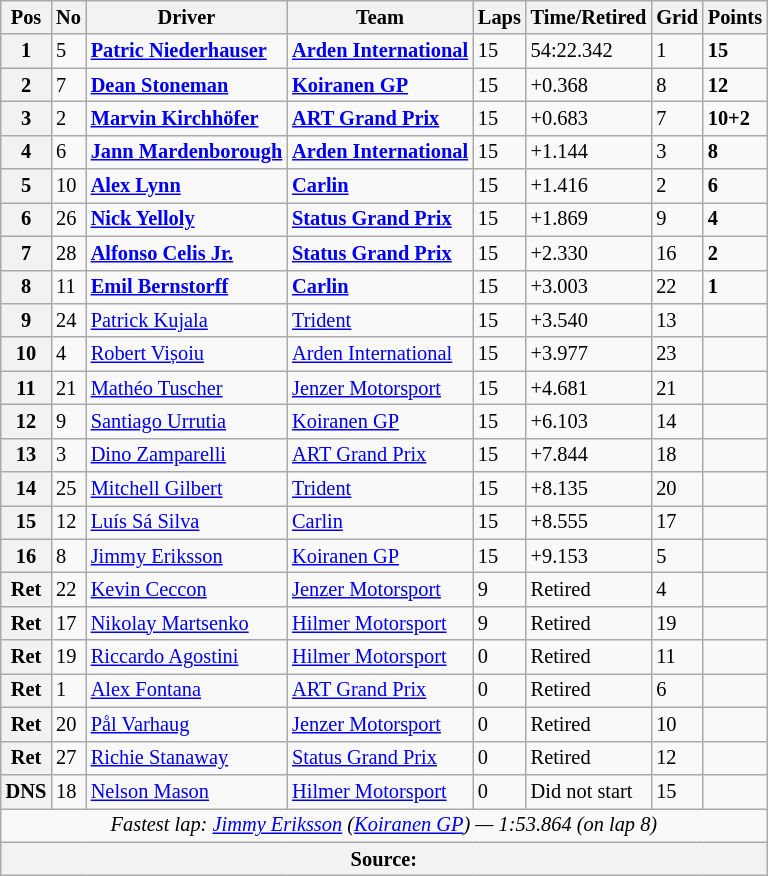<table class="wikitable" style="font-size:85%">
<tr>
<th>Pos</th>
<th>No</th>
<th>Driver</th>
<th>Team</th>
<th>Laps</th>
<th>Time/Retired</th>
<th>Grid</th>
<th>Points</th>
</tr>
<tr>
<th>1</th>
<td>5</td>
<td> <strong><a href='#'>Patric Niederhauser</a></strong></td>
<td><strong><a href='#'>Arden International</a></strong></td>
<td>15</td>
<td>54:22.342</td>
<td>1</td>
<td><strong>15</strong></td>
</tr>
<tr>
<th>2</th>
<td>7</td>
<td> <strong><a href='#'>Dean Stoneman</a></strong></td>
<td><strong><a href='#'>Koiranen GP</a></strong></td>
<td>15</td>
<td>+0.368</td>
<td>8</td>
<td><strong>12</strong></td>
</tr>
<tr>
<th>3</th>
<td>2</td>
<td> <strong><a href='#'>Marvin Kirchhöfer</a></strong></td>
<td><strong><a href='#'>ART Grand Prix</a></strong></td>
<td>15</td>
<td>+0.683</td>
<td>7</td>
<td><strong>10+2</strong></td>
</tr>
<tr>
<th>4</th>
<td>6</td>
<td> <strong><a href='#'>Jann Mardenborough</a></strong></td>
<td><strong><a href='#'>Arden International</a></strong></td>
<td>15</td>
<td>+1.144</td>
<td>3</td>
<td><strong>8</strong></td>
</tr>
<tr>
<th>5</th>
<td>10</td>
<td> <strong><a href='#'>Alex Lynn</a></strong></td>
<td><strong><a href='#'>Carlin</a></strong></td>
<td>15</td>
<td>+1.416</td>
<td>2</td>
<td><strong>6</strong></td>
</tr>
<tr>
<th>6</th>
<td>26</td>
<td> <strong><a href='#'>Nick Yelloly</a></strong></td>
<td><strong><a href='#'>Status Grand Prix</a></strong></td>
<td>15</td>
<td>+1.869</td>
<td>9</td>
<td><strong>4</strong></td>
</tr>
<tr>
<th>7</th>
<td>28</td>
<td> <strong><a href='#'>Alfonso Celis Jr.</a></strong></td>
<td><strong><a href='#'>Status Grand Prix</a></strong></td>
<td>15</td>
<td>+2.330</td>
<td>16</td>
<td><strong>2</strong></td>
</tr>
<tr>
<th>8</th>
<td>11</td>
<td> <strong><a href='#'>Emil Bernstorff</a></strong></td>
<td><strong><a href='#'>Carlin</a></strong></td>
<td>15</td>
<td>+3.003</td>
<td>22</td>
<td><strong>1</strong></td>
</tr>
<tr>
<th>9</th>
<td>24</td>
<td> <a href='#'>Patrick Kujala</a></td>
<td><a href='#'>Trident</a></td>
<td>15</td>
<td>+3.540</td>
<td>13</td>
<td></td>
</tr>
<tr>
<th>10</th>
<td>4</td>
<td> <a href='#'>Robert Vișoiu</a></td>
<td><a href='#'>Arden International</a></td>
<td>15</td>
<td>+3.977</td>
<td>23</td>
<td></td>
</tr>
<tr>
<th>11</th>
<td>21</td>
<td> <a href='#'>Mathéo Tuscher</a></td>
<td><a href='#'>Jenzer Motorsport</a></td>
<td>15</td>
<td>+4.681</td>
<td>21</td>
<td></td>
</tr>
<tr>
<th>12</th>
<td>9</td>
<td> <a href='#'>Santiago Urrutia</a></td>
<td><a href='#'>Koiranen GP</a></td>
<td>15</td>
<td>+6.103</td>
<td>14</td>
<td></td>
</tr>
<tr>
<th>13</th>
<td>3</td>
<td> <a href='#'>Dino Zamparelli</a></td>
<td><a href='#'>ART Grand Prix</a></td>
<td>15</td>
<td>+7.844</td>
<td>18</td>
<td></td>
</tr>
<tr>
<th>14</th>
<td>25</td>
<td> <a href='#'>Mitchell Gilbert</a></td>
<td><a href='#'>Trident</a></td>
<td>15</td>
<td>+8.135</td>
<td>20</td>
<td></td>
</tr>
<tr>
<th>15</th>
<td>12</td>
<td> <a href='#'>Luís Sá Silva</a></td>
<td><a href='#'>Carlin</a></td>
<td>15</td>
<td>+8.555</td>
<td>17</td>
<td></td>
</tr>
<tr>
<th>16</th>
<td>8</td>
<td> <a href='#'>Jimmy Eriksson</a></td>
<td><a href='#'>Koiranen GP</a></td>
<td>15</td>
<td>+9.153</td>
<td>5</td>
<td></td>
</tr>
<tr>
<th>Ret</th>
<td>22</td>
<td> <a href='#'>Kevin Ceccon</a></td>
<td><a href='#'>Jenzer Motorsport</a></td>
<td>9</td>
<td>Retired</td>
<td>4</td>
<td></td>
</tr>
<tr>
<th>Ret</th>
<td>17</td>
<td> <a href='#'>Nikolay Martsenko</a></td>
<td><a href='#'>Hilmer Motorsport</a></td>
<td>9</td>
<td>Retired</td>
<td>19</td>
<td></td>
</tr>
<tr>
<th>Ret</th>
<td>19</td>
<td> <a href='#'>Riccardo Agostini</a></td>
<td><a href='#'>Hilmer Motorsport</a></td>
<td>0</td>
<td>Retired</td>
<td>11</td>
<td></td>
</tr>
<tr>
<th>Ret</th>
<td>1</td>
<td> <a href='#'>Alex Fontana</a></td>
<td><a href='#'>ART Grand Prix</a></td>
<td>0</td>
<td>Retired</td>
<td>6</td>
<td></td>
</tr>
<tr>
<th>Ret</th>
<td>20</td>
<td> <a href='#'>Pål Varhaug</a></td>
<td><a href='#'>Jenzer Motorsport</a></td>
<td>0</td>
<td>Retired</td>
<td>10</td>
<td></td>
</tr>
<tr>
<th>Ret</th>
<td>27</td>
<td> <a href='#'>Richie Stanaway</a></td>
<td><a href='#'>Status Grand Prix</a></td>
<td>0</td>
<td>Retired</td>
<td>12</td>
<td></td>
</tr>
<tr>
<th>DNS</th>
<td>18</td>
<td> <a href='#'>Nelson Mason</a></td>
<td><a href='#'>Hilmer Motorsport</a></td>
<td>0</td>
<td>Did not start</td>
<td>15</td>
<td></td>
</tr>
<tr>
<td colspan="8" align="center"><em>Fastest lap: <a href='#'>Jimmy Eriksson</a> (<a href='#'>Koiranen GP</a>) — 1:53.864 (on lap 8)</em></td>
</tr>
<tr>
<th colspan="8">Source:</th>
</tr>
</table>
